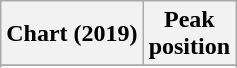<table class="wikitable plainrowheaders">
<tr>
<th scope="col">Chart (2019)</th>
<th scope="col">Peak<br>position</th>
</tr>
<tr>
</tr>
<tr>
</tr>
</table>
